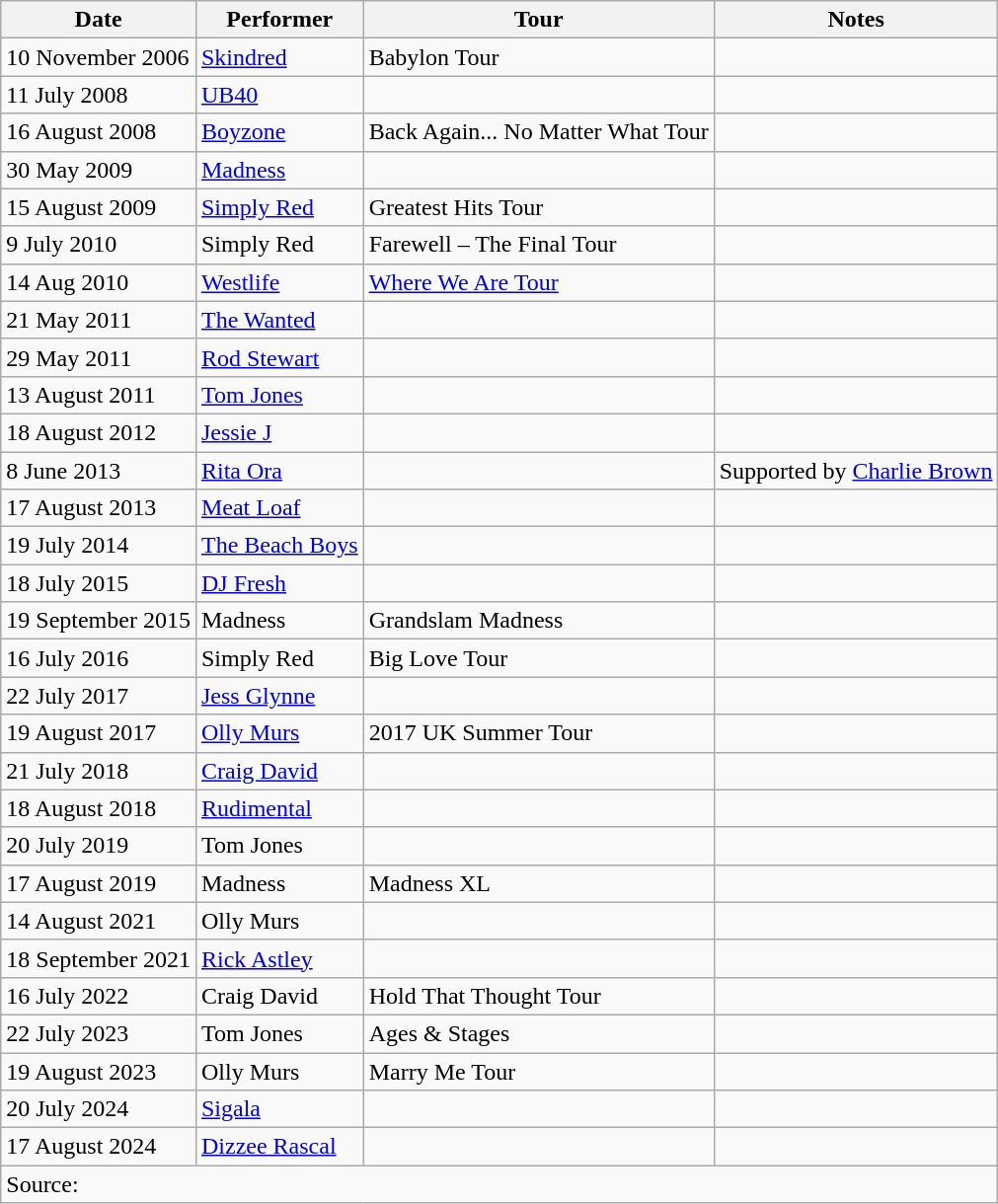<table class="wikitable">
<tr>
<th>Date</th>
<th>Performer</th>
<th>Tour</th>
<th>Notes</th>
</tr>
<tr>
<td>10 November 2006</td>
<td><a href='#'>Skindred</a></td>
<td>Babylon Tour</td>
<td></td>
</tr>
<tr>
<td>11 July 2008</td>
<td><a href='#'>UB40</a></td>
<td></td>
<td></td>
</tr>
<tr>
<td>16 August 2008</td>
<td><a href='#'>Boyzone</a></td>
<td>Back Again... No Matter What Tour</td>
<td></td>
</tr>
<tr>
<td>30 May 2009</td>
<td><a href='#'>Madness</a></td>
<td></td>
<td></td>
</tr>
<tr>
<td>15 August 2009</td>
<td><a href='#'>Simply Red</a></td>
<td>Greatest Hits Tour</td>
<td></td>
</tr>
<tr>
<td>9 July 2010</td>
<td>Simply Red</td>
<td>Farewell – The Final Tour</td>
<td></td>
</tr>
<tr>
<td>14 Aug 2010</td>
<td><a href='#'>Westlife</a></td>
<td><a href='#'>Where We Are Tour</a></td>
<td></td>
</tr>
<tr>
<td>21 May 2011</td>
<td><a href='#'>The Wanted</a></td>
<td></td>
<td></td>
</tr>
<tr>
<td>29 May 2011</td>
<td><a href='#'>Rod Stewart</a></td>
<td></td>
<td></td>
</tr>
<tr>
<td>13 August 2011</td>
<td><a href='#'>Tom Jones</a></td>
<td></td>
<td></td>
</tr>
<tr>
<td>18 August 2012</td>
<td><a href='#'>Jessie J</a></td>
<td></td>
<td></td>
</tr>
<tr>
<td>8 June 2013</td>
<td><a href='#'>Rita Ora</a></td>
<td></td>
<td>Supported by <a href='#'>Charlie Brown</a></td>
</tr>
<tr>
<td>17 August 2013</td>
<td><a href='#'>Meat Loaf</a></td>
<td></td>
<td></td>
</tr>
<tr>
<td>19 July 2014</td>
<td><a href='#'>The Beach Boys</a></td>
<td></td>
<td></td>
</tr>
<tr>
<td>18 July 2015</td>
<td><a href='#'>DJ Fresh</a></td>
<td></td>
<td></td>
</tr>
<tr>
<td>19 September 2015</td>
<td>Madness</td>
<td>Grandslam Madness</td>
<td></td>
</tr>
<tr>
<td>16 July 2016</td>
<td>Simply Red</td>
<td>Big Love Tour</td>
<td></td>
</tr>
<tr>
<td>22 July 2017</td>
<td><a href='#'>Jess Glynne</a></td>
<td></td>
<td></td>
</tr>
<tr>
<td>19 August 2017</td>
<td><a href='#'>Olly Murs</a></td>
<td>2017 UK Summer Tour</td>
<td></td>
</tr>
<tr>
<td>21 July 2018</td>
<td><a href='#'>Craig David</a></td>
<td></td>
<td></td>
</tr>
<tr>
<td>18 August 2018</td>
<td><a href='#'>Rudimental</a></td>
<td></td>
<td></td>
</tr>
<tr>
<td>20 July 2019</td>
<td>Tom Jones</td>
<td></td>
<td></td>
</tr>
<tr>
<td>17 August 2019</td>
<td>Madness</td>
<td>Madness XL</td>
<td></td>
</tr>
<tr>
<td>14 August 2021</td>
<td>Olly Murs</td>
<td></td>
<td></td>
</tr>
<tr>
<td>18 September 2021</td>
<td><a href='#'>Rick Astley</a></td>
<td></td>
<td></td>
</tr>
<tr>
<td>16 July 2022</td>
<td>Craig David</td>
<td>Hold That Thought Tour</td>
<td></td>
</tr>
<tr>
<td>22 July 2023</td>
<td>Tom Jones</td>
<td>Ages & Stages</td>
<td></td>
</tr>
<tr>
<td>19 August 2023</td>
<td>Olly Murs</td>
<td>Marry Me Tour</td>
<td></td>
</tr>
<tr>
<td>20 July 2024</td>
<td><a href='#'>Sigala</a></td>
<td></td>
<td></td>
</tr>
<tr>
<td>17 August 2024</td>
<td><a href='#'>Dizzee Rascal</a></td>
<td></td>
<td></td>
</tr>
<tr>
<td colspan="4">Source:</td>
</tr>
</table>
